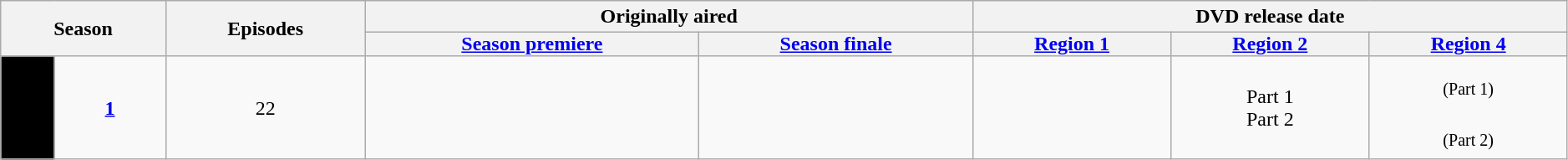<table class="wikitable"  style="width:99%; text-align:center;">
<tr>
<th style="padding: 0 8px;" colspan="2" rowspan="2">Season</th>
<th style="padding: 0 8px;" rowspan="2">Episodes</th>
<th colspan="2">Originally aired</th>
<th colspan="3">DVD release date</th>
</tr>
<tr>
<th style="padding: 0 8px;"><a href='#'>Season premiere</a></th>
<th style="padding: 0 8px;"><a href='#'>Season finale</a></th>
<th style="padding: 0 8px;"><a href='#'>Region 1</a></th>
<th style="padding: 0 8px;"><a href='#'>Region 2</a></th>
<th style="padding: 0 8px;"><a href='#'>Region 4</a></th>
</tr>
<tr>
<td style="background:#000000;"></td>
<td><strong><a href='#'>1</a></strong></td>
<td>22</td>
<td style="padding: 0 8px;"></td>
<td style="padding: 0 8px;"></td>
<td></td>
<td>Part 1 <br>Part 2</td>
<td style="padding: 0 8px;"><br><sup>(Part 1)</sup><br><br><sup>(Part 2)</sup></td>
</tr>
</table>
